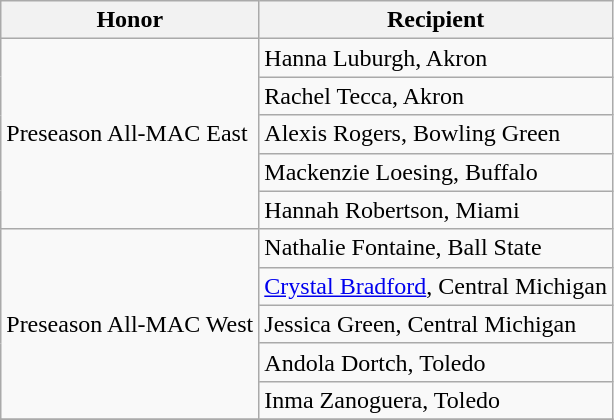<table class="wikitable" border="1">
<tr>
<th>Honor</th>
<th>Recipient</th>
</tr>
<tr>
<td rowspan=5 valign=middle>Preseason All-MAC East</td>
<td>Hanna Luburgh, Akron</td>
</tr>
<tr>
<td>Rachel Tecca, Akron</td>
</tr>
<tr>
<td>Alexis Rogers, Bowling Green</td>
</tr>
<tr>
<td>Mackenzie Loesing, Buffalo</td>
</tr>
<tr>
<td>Hannah Robertson, Miami</td>
</tr>
<tr>
<td rowspan=5 valign=middle>Preseason All-MAC West</td>
<td>Nathalie Fontaine, Ball State</td>
</tr>
<tr>
<td><a href='#'>Crystal Bradford</a>, Central Michigan</td>
</tr>
<tr>
<td>Jessica Green, Central Michigan</td>
</tr>
<tr>
<td>Andola Dortch, Toledo</td>
</tr>
<tr>
<td>Inma Zanoguera, Toledo</td>
</tr>
<tr>
</tr>
</table>
